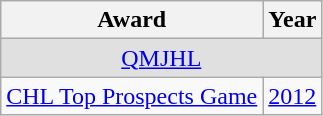<table class="wikitable">
<tr>
<th>Award</th>
<th>Year</th>
</tr>
<tr ALIGN="center" bgcolor="#e0e0e0">
<td colspan="3"><a href='#'>QMJHL</a></td>
</tr>
<tr>
<td><a href='#'>CHL Top Prospects Game</a></td>
<td><a href='#'>2012</a></td>
</tr>
</table>
